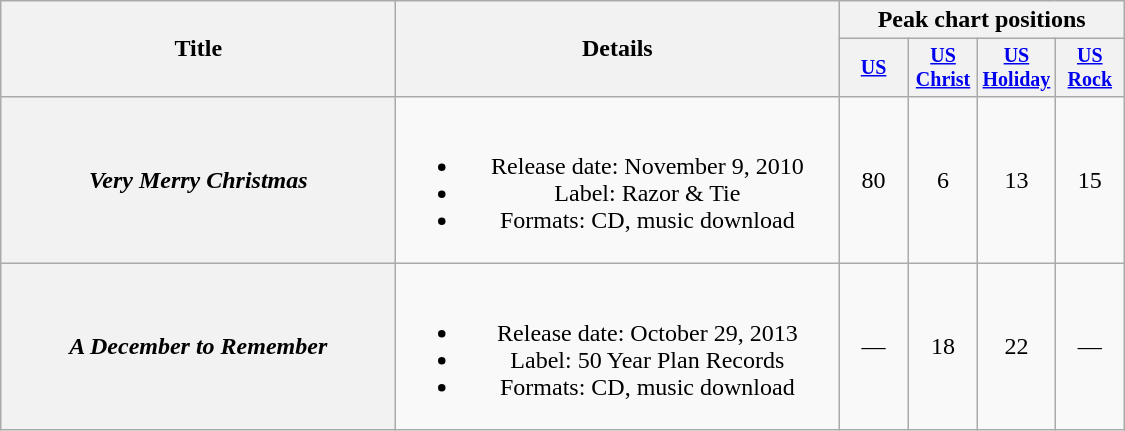<table class="wikitable plainrowheaders" style="text-align:center;">
<tr>
<th rowspan="2" style="width:16em;">Title</th>
<th rowspan="2" style="width:18em;">Details</th>
<th colspan="4">Peak chart positions</th>
</tr>
<tr style="font-size:smaller;">
<th style="width:40px;"><a href='#'>US</a><br></th>
<th style="width:40px;"><a href='#'>US Christ</a><br></th>
<th style="width:40px;"><a href='#'>US Holiday</a><br></th>
<th style="width:40px;"><a href='#'>US Rock</a><br></th>
</tr>
<tr>
<th scope="row"><em>Very Merry Christmas</em></th>
<td><br><ul><li>Release date: November 9, 2010</li><li>Label: Razor & Tie</li><li>Formats: CD, music download</li></ul></td>
<td>80</td>
<td>6</td>
<td>13</td>
<td>15</td>
</tr>
<tr>
<th scope="row"><em>A December to Remember</em></th>
<td><br><ul><li>Release date: October 29, 2013</li><li>Label: 50 Year Plan Records</li><li>Formats: CD, music download</li></ul></td>
<td>—</td>
<td>18</td>
<td>22</td>
<td>—</td>
</tr>
</table>
